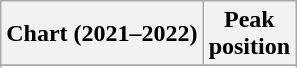<table class="wikitable sortable plainrowheaders" style="text-align:center">
<tr>
<th scope="col">Chart (2021–2022)</th>
<th scope="col">Peak<br>position</th>
</tr>
<tr>
</tr>
<tr>
</tr>
<tr>
</tr>
<tr>
</tr>
</table>
